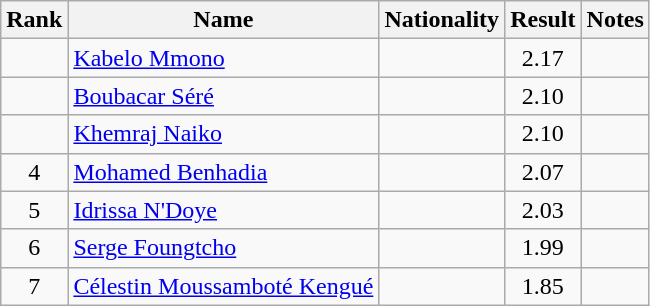<table class="wikitable sortable" style="text-align:center">
<tr>
<th>Rank</th>
<th>Name</th>
<th>Nationality</th>
<th>Result</th>
<th>Notes</th>
</tr>
<tr>
<td></td>
<td align=left><a href='#'>Kabelo Mmono</a></td>
<td align=left></td>
<td>2.17</td>
<td></td>
</tr>
<tr>
<td></td>
<td align=left><a href='#'>Boubacar Séré</a></td>
<td align=left></td>
<td>2.10</td>
<td></td>
</tr>
<tr>
<td></td>
<td align=left><a href='#'>Khemraj Naiko</a></td>
<td align=left></td>
<td>2.10</td>
<td></td>
</tr>
<tr>
<td>4</td>
<td align=left><a href='#'>Mohamed Benhadia</a></td>
<td align=left></td>
<td>2.07</td>
<td></td>
</tr>
<tr>
<td>5</td>
<td align=left><a href='#'>Idrissa N'Doye</a></td>
<td align=left></td>
<td>2.03</td>
<td></td>
</tr>
<tr>
<td>6</td>
<td align=left><a href='#'>Serge Foungtcho</a></td>
<td align=left></td>
<td>1.99</td>
<td></td>
</tr>
<tr>
<td>7</td>
<td align=left><a href='#'>Célestin Moussamboté Kengué</a></td>
<td align=left></td>
<td>1.85</td>
<td></td>
</tr>
</table>
